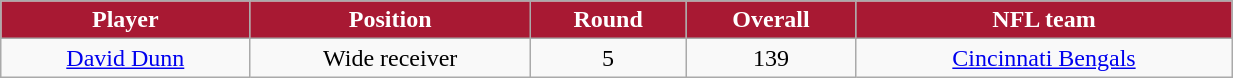<table class="wikitable" width="65%">
<tr align="center"  style="background:#A81933;color:#FFFFFF;">
<td><strong>Player</strong></td>
<td><strong>Position</strong></td>
<td><strong>Round</strong></td>
<td><strong>Overall</strong></td>
<td><strong>NFL team</strong></td>
</tr>
<tr align="center" bgcolor="">
<td><a href='#'>David Dunn</a></td>
<td>Wide receiver</td>
<td>5</td>
<td>139</td>
<td><a href='#'>Cincinnati Bengals</a></td>
</tr>
</table>
